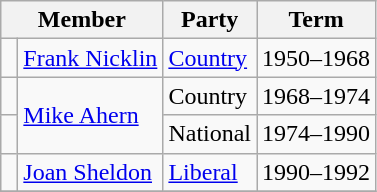<table class="wikitable">
<tr>
<th colspan="2">Member</th>
<th>Party</th>
<th>Term</th>
</tr>
<tr>
<td> </td>
<td><a href='#'>Frank Nicklin</a></td>
<td><a href='#'>Country</a></td>
<td>1950–1968</td>
</tr>
<tr>
<td> </td>
<td rowspan="2"><a href='#'>Mike Ahern</a></td>
<td>Country</td>
<td>1968–1974</td>
</tr>
<tr>
<td> </td>
<td>National</td>
<td>1974–1990</td>
</tr>
<tr>
<td> </td>
<td><a href='#'>Joan Sheldon</a></td>
<td><a href='#'>Liberal</a></td>
<td>1990–1992</td>
</tr>
<tr>
</tr>
</table>
